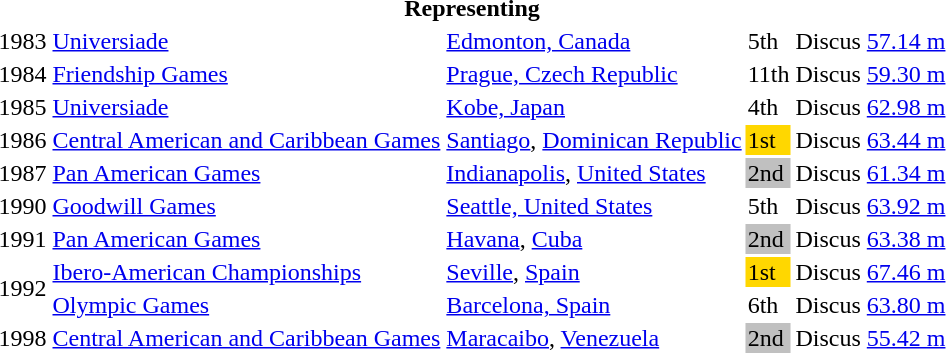<table>
<tr>
<th colspan="6">Representing </th>
</tr>
<tr>
<td>1983</td>
<td><a href='#'>Universiade</a></td>
<td><a href='#'>Edmonton, Canada</a></td>
<td>5th</td>
<td>Discus</td>
<td><a href='#'>57.14 m</a></td>
</tr>
<tr>
<td>1984</td>
<td><a href='#'>Friendship Games</a></td>
<td><a href='#'>Prague, Czech Republic</a></td>
<td>11th</td>
<td>Discus</td>
<td><a href='#'>59.30 m</a></td>
</tr>
<tr>
<td>1985</td>
<td><a href='#'>Universiade</a></td>
<td><a href='#'>Kobe, Japan</a></td>
<td>4th</td>
<td>Discus</td>
<td><a href='#'>62.98 m</a></td>
</tr>
<tr>
<td>1986</td>
<td><a href='#'>Central American and Caribbean Games</a></td>
<td><a href='#'>Santiago</a>, <a href='#'>Dominican Republic</a></td>
<td bgcolor="gold">1st</td>
<td>Discus</td>
<td><a href='#'>63.44 m</a></td>
</tr>
<tr>
<td>1987</td>
<td><a href='#'>Pan American Games</a></td>
<td><a href='#'>Indianapolis</a>, <a href='#'>United States</a></td>
<td bgcolor="silver">2nd</td>
<td>Discus</td>
<td><a href='#'>61.34 m</a></td>
</tr>
<tr>
<td>1990</td>
<td><a href='#'>Goodwill Games</a></td>
<td><a href='#'>Seattle, United States</a></td>
<td>5th</td>
<td>Discus</td>
<td><a href='#'>63.92 m</a></td>
</tr>
<tr>
<td>1991</td>
<td><a href='#'>Pan American Games</a></td>
<td><a href='#'>Havana</a>, <a href='#'>Cuba</a></td>
<td bgcolor="silver">2nd</td>
<td>Discus</td>
<td><a href='#'>63.38 m</a></td>
</tr>
<tr>
<td rowspan=2>1992</td>
<td><a href='#'>Ibero-American Championships</a></td>
<td><a href='#'>Seville</a>, <a href='#'>Spain</a></td>
<td bgcolor=gold>1st</td>
<td>Discus</td>
<td><a href='#'>67.46 m</a></td>
</tr>
<tr>
<td><a href='#'>Olympic Games</a></td>
<td><a href='#'>Barcelona, Spain</a></td>
<td>6th</td>
<td>Discus</td>
<td><a href='#'>63.80 m</a></td>
</tr>
<tr>
<td>1998</td>
<td><a href='#'>Central American and Caribbean Games</a></td>
<td><a href='#'>Maracaibo</a>, <a href='#'>Venezuela</a></td>
<td bgcolor="silver">2nd</td>
<td>Discus</td>
<td><a href='#'>55.42 m</a></td>
</tr>
</table>
